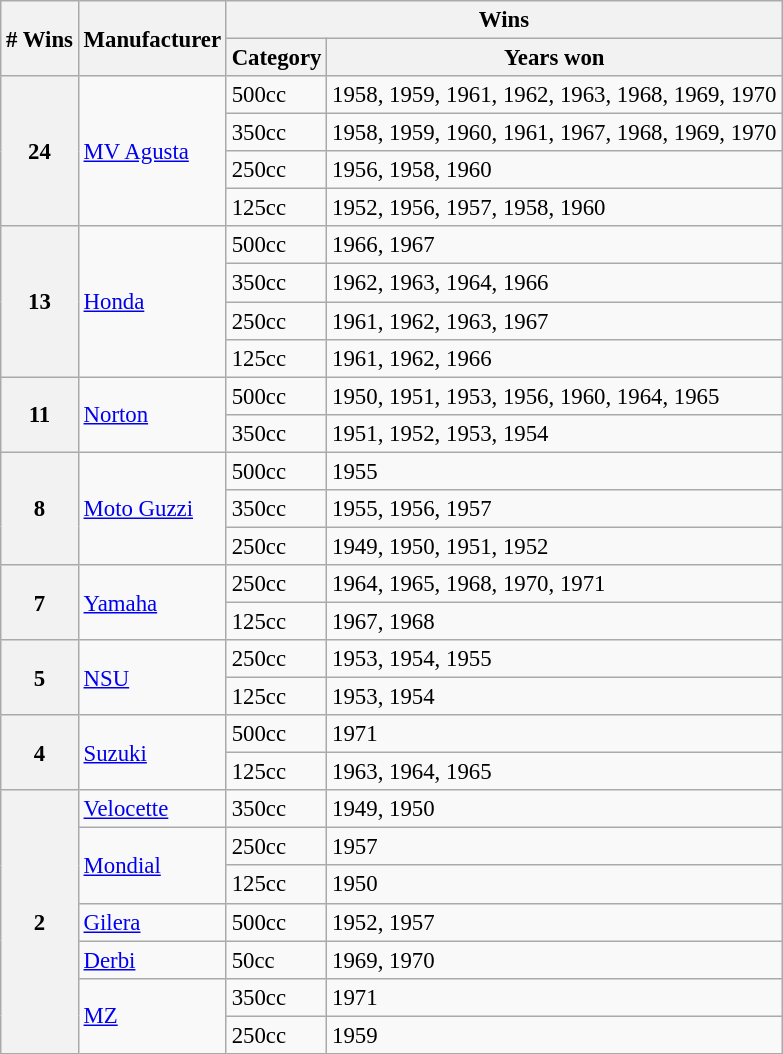<table class="wikitable" style="font-size: 95%;">
<tr>
<th rowspan=2># Wins</th>
<th rowspan=2>Manufacturer</th>
<th colspan=2>Wins</th>
</tr>
<tr>
<th>Category</th>
<th>Years won</th>
</tr>
<tr>
<th rowspan=4>24</th>
<td rowspan=4> <a href='#'>MV Agusta</a></td>
<td>500cc</td>
<td>1958, 1959, 1961, 1962, 1963, 1968, 1969, 1970</td>
</tr>
<tr>
<td>350cc</td>
<td>1958, 1959, 1960, 1961, 1967, 1968, 1969, 1970</td>
</tr>
<tr>
<td>250cc</td>
<td>1956, 1958, 1960</td>
</tr>
<tr>
<td>125cc</td>
<td>1952, 1956, 1957, 1958, 1960</td>
</tr>
<tr>
<th rowspan=4>13</th>
<td rowspan=4> <a href='#'>Honda</a></td>
<td>500cc</td>
<td>1966, 1967</td>
</tr>
<tr>
<td>350cc</td>
<td>1962, 1963, 1964, 1966</td>
</tr>
<tr>
<td>250cc</td>
<td>1961, 1962, 1963, 1967</td>
</tr>
<tr>
<td>125cc</td>
<td>1961, 1962, 1966</td>
</tr>
<tr>
<th rowspan=2>11</th>
<td rowspan=2> <a href='#'>Norton</a></td>
<td>500cc</td>
<td>1950, 1951, 1953, 1956, 1960, 1964, 1965</td>
</tr>
<tr>
<td>350cc</td>
<td>1951, 1952, 1953, 1954</td>
</tr>
<tr>
<th rowspan=3>8</th>
<td rowspan=3> <a href='#'>Moto Guzzi</a></td>
<td>500cc</td>
<td>1955</td>
</tr>
<tr>
<td>350cc</td>
<td>1955, 1956, 1957</td>
</tr>
<tr>
<td>250cc</td>
<td>1949, 1950, 1951, 1952</td>
</tr>
<tr>
<th rowspan=2>7</th>
<td rowspan=2> <a href='#'>Yamaha</a></td>
<td>250cc</td>
<td>1964, 1965, 1968, 1970, 1971</td>
</tr>
<tr>
<td>125cc</td>
<td>1967, 1968</td>
</tr>
<tr>
<th rowspan=2>5</th>
<td rowspan=2> <a href='#'>NSU</a></td>
<td>250cc</td>
<td>1953, 1954, 1955</td>
</tr>
<tr>
<td>125cc</td>
<td>1953, 1954</td>
</tr>
<tr>
<th rowspan=2>4</th>
<td rowspan=2> <a href='#'>Suzuki</a></td>
<td>500cc</td>
<td>1971</td>
</tr>
<tr>
<td>125cc</td>
<td>1963, 1964, 1965</td>
</tr>
<tr>
<th rowspan=7>2</th>
<td> <a href='#'>Velocette</a></td>
<td>350cc</td>
<td>1949, 1950</td>
</tr>
<tr>
<td rowspan=2> <a href='#'>Mondial</a></td>
<td>250cc</td>
<td>1957</td>
</tr>
<tr>
<td>125cc</td>
<td>1950</td>
</tr>
<tr>
<td> <a href='#'>Gilera</a></td>
<td>500cc</td>
<td>1952, 1957</td>
</tr>
<tr>
<td> <a href='#'>Derbi</a></td>
<td>50cc</td>
<td>1969, 1970</td>
</tr>
<tr>
<td rowspan=2> <a href='#'>MZ</a></td>
<td>350cc</td>
<td>1971</td>
</tr>
<tr>
<td>250cc</td>
<td>1959</td>
</tr>
</table>
